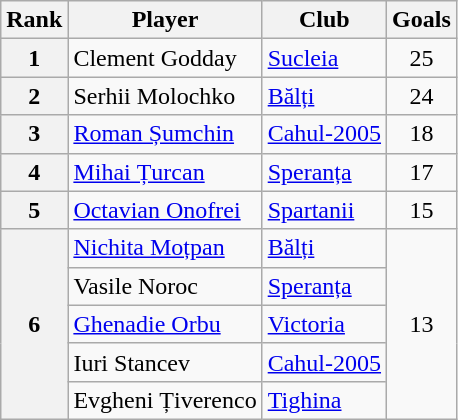<table class="wikitable">
<tr>
<th>Rank</th>
<th>Player</th>
<th>Club</th>
<th>Goals</th>
</tr>
<tr>
<th rowspan=1 align=center>1</th>
<td> Clement Godday</td>
<td><a href='#'>Sucleia</a></td>
<td align=center>25</td>
</tr>
<tr>
<th rowspan=1 align=center>2</th>
<td> Serhii Molochko</td>
<td><a href='#'>Bălți</a></td>
<td align=center>24</td>
</tr>
<tr>
<th rowspan=1 align=center>3</th>
<td> <a href='#'>Roman Șumchin</a></td>
<td><a href='#'>Cahul-2005</a></td>
<td align=center>18</td>
</tr>
<tr>
<th rowspan=1 align=center>4</th>
<td> <a href='#'>Mihai Țurcan</a></td>
<td><a href='#'>Speranța</a></td>
<td align=center>17</td>
</tr>
<tr>
<th rowspan=1 align=center>5</th>
<td> <a href='#'>Octavian Onofrei</a></td>
<td><a href='#'>Spartanii</a></td>
<td rowspan=1 align=center>15</td>
</tr>
<tr>
<th rowspan=5 align=center>6</th>
<td> <a href='#'>Nichita Moțpan</a></td>
<td><a href='#'>Bălți</a></td>
<td rowspan=5 align=center>13</td>
</tr>
<tr>
<td> Vasile Noroc</td>
<td><a href='#'>Speranța</a></td>
</tr>
<tr>
<td> <a href='#'>Ghenadie Orbu</a></td>
<td><a href='#'>Victoria</a></td>
</tr>
<tr>
<td> Iuri Stancev</td>
<td><a href='#'>Cahul-2005</a></td>
</tr>
<tr>
<td> Evgheni Țiverenco</td>
<td><a href='#'>Tighina</a></td>
</tr>
</table>
